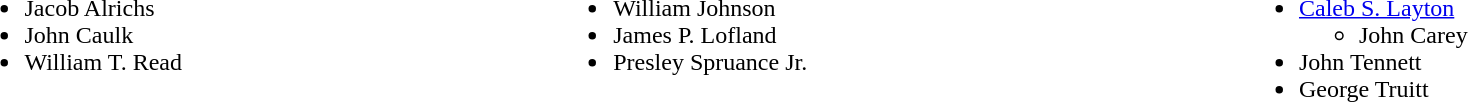<table width=100%>
<tr valign=top>
<td><br><ul><li>Jacob Alrichs</li><li>John Caulk</li><li>William T. Read</li></ul></td>
<td><br><ul><li>William Johnson</li><li>James P. Lofland</li><li>Presley Spruance Jr.</li></ul></td>
<td><br><ul><li><a href='#'>Caleb S. Layton</a><ul><li>John Carey</li></ul></li><li>John Tennett</li><li>George Truitt</li></ul></td>
</tr>
</table>
